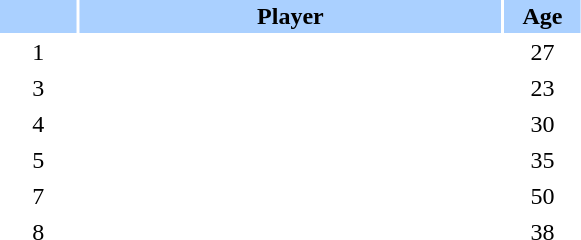<table class="sortable" border="0" cellspacing="2" cellpadding="2">
<tr style="background-color:#AAD0FF">
<th width=8%></th>
<th width=44%>Player</th>
<th width=8%>Age</th>
</tr>
<tr>
<td style="text-align: center;">1</td>
<td></td>
<td style="text-align: center;">27</td>
</tr>
<tr>
<td style="text-align: center;">3</td>
<td></td>
<td style="text-align: center;">23</td>
</tr>
<tr>
<td style="text-align: center;">4</td>
<td></td>
<td style="text-align: center;">30</td>
</tr>
<tr>
<td style="text-align: center;">5</td>
<td></td>
<td style="text-align: center;">35</td>
</tr>
<tr>
<td style="text-align: center;">7</td>
<td></td>
<td style="text-align: center;">50</td>
</tr>
<tr>
<td style="text-align: center;">8</td>
<td></td>
<td style="text-align: center;">38</td>
</tr>
</table>
